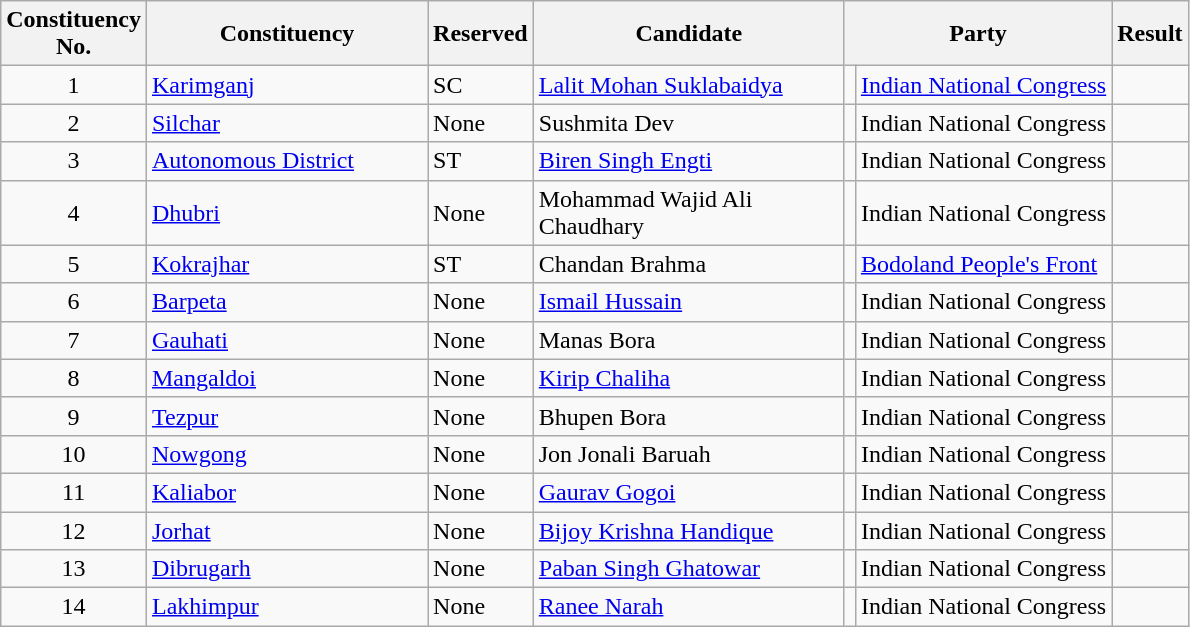<table class= "wikitable sortable">
<tr>
<th>Constituency <br> No.</th>
<th style="width:180px;">Constituency</th>
<th>Reserved</th>
<th style="width:200px;">Candidate</th>
<th colspan=2>Party</th>
<th>Result</th>
</tr>
<tr>
<td align="center">1</td>
<td><a href='#'>Karimganj</a></td>
<td>SC</td>
<td><a href='#'>Lalit Mohan Suklabaidya</a></td>
<td bgcolor=></td>
<td><a href='#'>Indian National Congress</a></td>
<td></td>
</tr>
<tr>
<td align="center">2</td>
<td><a href='#'>Silchar</a></td>
<td>None</td>
<td>Sushmita Dev</td>
<td bgcolor=></td>
<td>Indian National Congress</td>
<td></td>
</tr>
<tr>
<td align="center">3</td>
<td><a href='#'>Autonomous District</a></td>
<td>ST</td>
<td><a href='#'>Biren Singh Engti</a></td>
<td bgcolor=></td>
<td>Indian National Congress</td>
<td></td>
</tr>
<tr>
<td align="center">4</td>
<td><a href='#'>Dhubri</a></td>
<td>None</td>
<td>Mohammad Wajid Ali Chaudhary</td>
<td bgcolor=></td>
<td>Indian National Congress</td>
<td></td>
</tr>
<tr>
<td align="center">5</td>
<td><a href='#'>Kokrajhar</a></td>
<td>ST</td>
<td>Chandan Brahma</td>
<td bgcolor=></td>
<td><a href='#'>Bodoland People's Front</a></td>
<td></td>
</tr>
<tr>
<td align="center">6</td>
<td><a href='#'>Barpeta</a></td>
<td>None</td>
<td><a href='#'>Ismail Hussain</a></td>
<td bgcolor=></td>
<td>Indian National Congress</td>
<td></td>
</tr>
<tr>
<td align="center">7</td>
<td><a href='#'>Gauhati</a></td>
<td>None</td>
<td>Manas Bora</td>
<td bgcolor=></td>
<td>Indian National Congress</td>
<td></td>
</tr>
<tr>
<td align="center">8</td>
<td><a href='#'>Mangaldoi</a></td>
<td>None</td>
<td><a href='#'>Kirip Chaliha</a></td>
<td bgcolor=></td>
<td>Indian National Congress</td>
<td></td>
</tr>
<tr>
<td align="center">9</td>
<td><a href='#'>Tezpur</a></td>
<td>None</td>
<td>Bhupen Bora</td>
<td bgcolor=></td>
<td>Indian National Congress</td>
<td></td>
</tr>
<tr>
<td align="center">10</td>
<td><a href='#'>Nowgong</a></td>
<td>None</td>
<td>Jon Jonali Baruah</td>
<td bgcolor=></td>
<td>Indian National Congress</td>
<td></td>
</tr>
<tr>
<td align="center">11</td>
<td><a href='#'>Kaliabor</a></td>
<td>None</td>
<td><a href='#'>Gaurav Gogoi</a></td>
<td bgcolor=></td>
<td>Indian National Congress</td>
<td></td>
</tr>
<tr>
<td align="center">12</td>
<td><a href='#'>Jorhat</a></td>
<td>None</td>
<td><a href='#'>Bijoy Krishna Handique</a></td>
<td bgcolor=></td>
<td>Indian National Congress</td>
<td></td>
</tr>
<tr>
<td align="center">13</td>
<td><a href='#'>Dibrugarh</a></td>
<td>None</td>
<td><a href='#'>Paban Singh Ghatowar</a></td>
<td bgcolor=></td>
<td>Indian National Congress</td>
<td></td>
</tr>
<tr>
<td align="center">14</td>
<td><a href='#'>Lakhimpur</a></td>
<td>None</td>
<td><a href='#'>Ranee Narah</a></td>
<td bgcolor=></td>
<td>Indian National Congress</td>
<td></td>
</tr>
</table>
